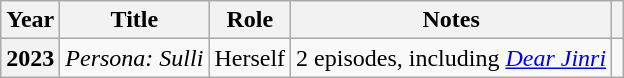<table class="wikitable plainrowheaders">
<tr>
<th scope="col">Year</th>
<th scope="col">Title</th>
<th scope="col">Role</th>
<th scope="col">Notes</th>
<th scope="col"></th>
</tr>
<tr>
<th scope="row">2023</th>
<td><em>Persona: Sulli</em></td>
<td>Herself</td>
<td>2 episodes, including <em><a href='#'>Dear Jinri</a></em></td>
<td style="text-align:center"></td>
</tr>
</table>
